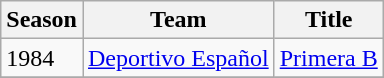<table class="wikitable">
<tr>
<th>Season</th>
<th>Team</th>
<th>Title</th>
</tr>
<tr>
<td>1984</td>
<td><a href='#'>Deportivo Español</a></td>
<td><a href='#'>Primera B</a></td>
</tr>
<tr>
</tr>
</table>
